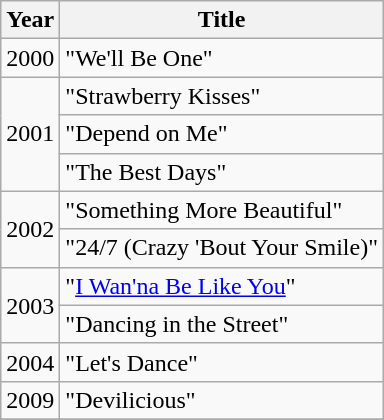<table class="wikitable">
<tr>
<th>Year</th>
<th>Title</th>
</tr>
<tr>
<td>2000</td>
<td>"We'll Be One"</td>
</tr>
<tr>
<td rowspan="3">2001</td>
<td>"Strawberry Kisses"</td>
</tr>
<tr>
<td>"Depend on Me"</td>
</tr>
<tr>
<td>"The Best Days"</td>
</tr>
<tr>
<td rowspan="2">2002</td>
<td>"Something More Beautiful"</td>
</tr>
<tr>
<td>"24/7 (Crazy 'Bout Your Smile)"</td>
</tr>
<tr>
<td rowspan="2">2003</td>
<td>"<a href='#'>I Wan'na Be Like You</a>"</td>
</tr>
<tr>
<td>"Dancing in the Street"</td>
</tr>
<tr>
<td>2004</td>
<td>"Let's Dance"</td>
</tr>
<tr>
<td>2009</td>
<td>"Devilicious"</td>
</tr>
<tr>
</tr>
</table>
